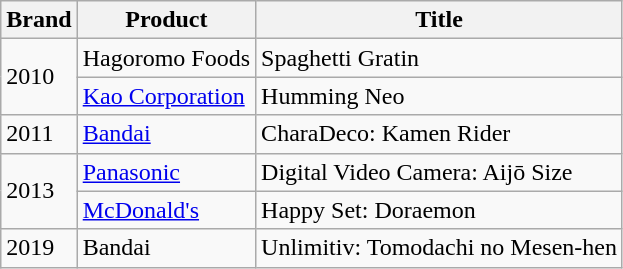<table class="wikitable">
<tr>
<th>Brand</th>
<th>Product</th>
<th>Title</th>
</tr>
<tr>
<td rowspan="2">2010</td>
<td>Hagoromo Foods</td>
<td>Spaghetti Gratin</td>
</tr>
<tr>
<td><a href='#'>Kao Corporation</a></td>
<td>Humming Neo</td>
</tr>
<tr>
<td>2011</td>
<td><a href='#'>Bandai</a></td>
<td>CharaDeco: Kamen Rider</td>
</tr>
<tr>
<td rowspan="2">2013</td>
<td><a href='#'>Panasonic</a></td>
<td>Digital Video Camera: Aijō Size</td>
</tr>
<tr>
<td><a href='#'>McDonald's</a></td>
<td>Happy Set: Doraemon</td>
</tr>
<tr>
<td>2019</td>
<td>Bandai</td>
<td>Unlimitiv: Tomodachi no Mesen-hen</td>
</tr>
</table>
